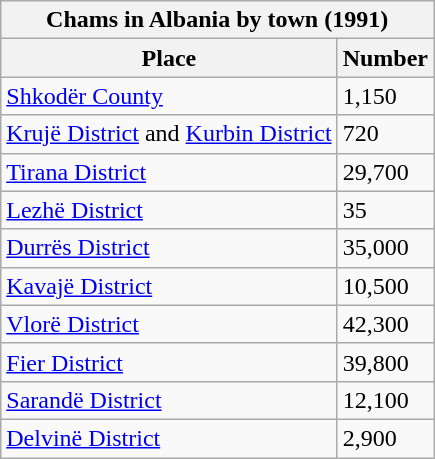<table class="wikitable collapsible collapsed">
<tr>
<th colspan="2">Chams in Albania by town (1991)</th>
</tr>
<tr>
<th>Place</th>
<th>Number</th>
</tr>
<tr>
<td><a href='#'>Shkodër County</a></td>
<td>1,150</td>
</tr>
<tr>
<td><a href='#'>Krujë District</a> and <a href='#'>Kurbin District</a></td>
<td>720</td>
</tr>
<tr>
<td><a href='#'>Tirana District</a></td>
<td>29,700</td>
</tr>
<tr>
<td><a href='#'>Lezhë District</a></td>
<td>35</td>
</tr>
<tr>
<td><a href='#'>Durrës District</a></td>
<td>35,000</td>
</tr>
<tr>
<td><a href='#'>Kavajë District</a></td>
<td>10,500</td>
</tr>
<tr>
<td><a href='#'>Vlorë District</a></td>
<td>42,300</td>
</tr>
<tr>
<td><a href='#'>Fier District</a></td>
<td>39,800</td>
</tr>
<tr>
<td><a href='#'>Sarandë District</a></td>
<td>12,100</td>
</tr>
<tr>
<td><a href='#'>Delvinë District</a></td>
<td>2,900</td>
</tr>
</table>
